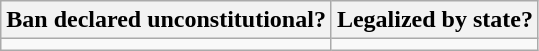<table class="wikitable">
<tr>
<th>Ban declared unconstitutional?</th>
<th>Legalized by state?</th>
</tr>
<tr>
<td></td>
<td></td>
</tr>
</table>
